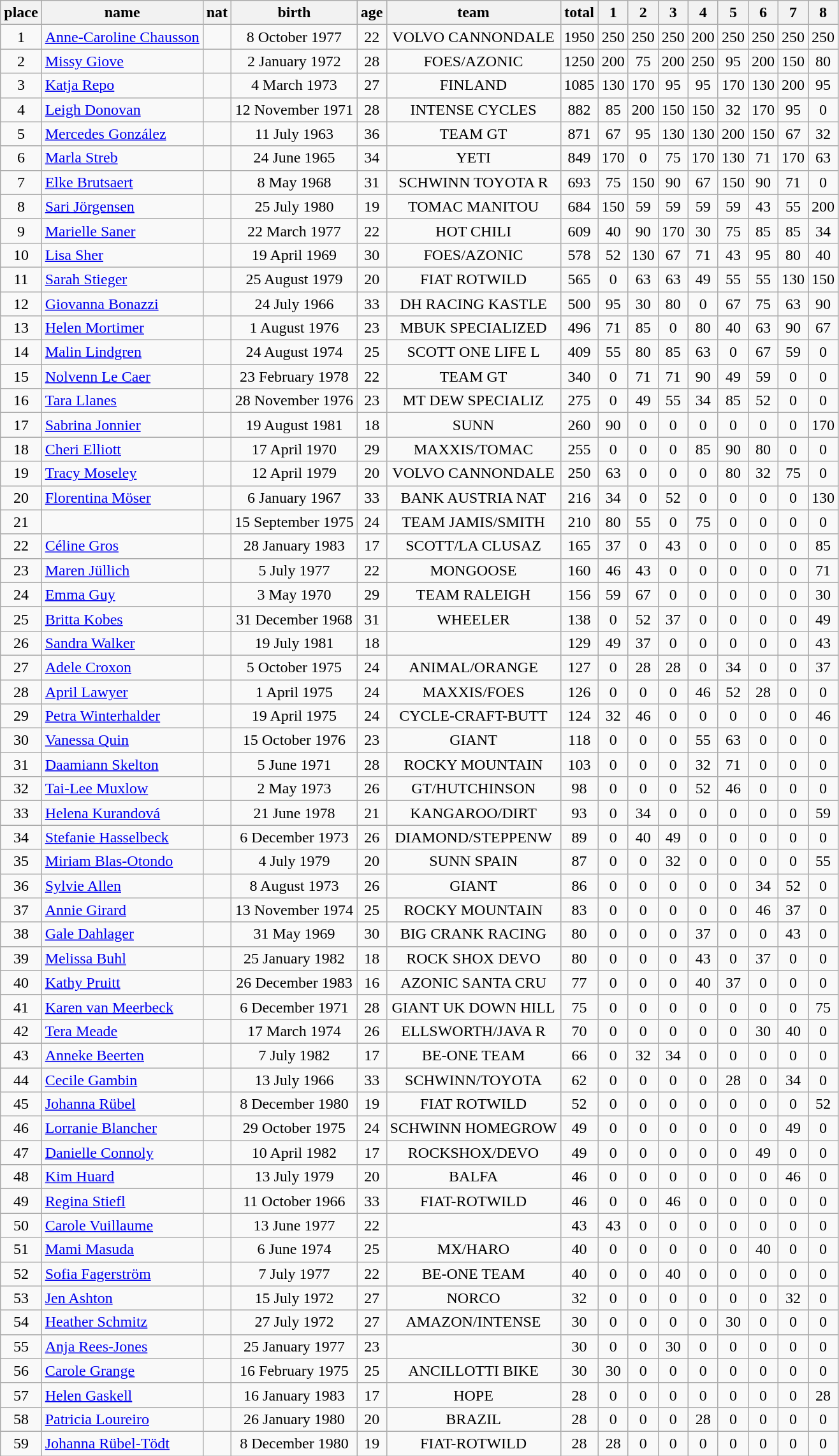<table class="wikitable" border="1" style="text-align:center">
<tr>
<th>place</th>
<th>name</th>
<th>nat</th>
<th>birth</th>
<th>age</th>
<th>team</th>
<th>total</th>
<th>1</th>
<th>2</th>
<th>3</th>
<th>4</th>
<th>5</th>
<th>6</th>
<th>7</th>
<th>8</th>
</tr>
<tr>
<td>1</td>
<td align=left><a href='#'>Anne-Caroline Chausson</a></td>
<td align=left></td>
<td>8 October 1977</td>
<td>22</td>
<td>VOLVO CANNONDALE</td>
<td>1950</td>
<td>250</td>
<td>250</td>
<td>250</td>
<td>200</td>
<td>250</td>
<td>250</td>
<td>250</td>
<td>250</td>
</tr>
<tr>
<td>2</td>
<td align=left><a href='#'>Missy Giove</a></td>
<td align=left></td>
<td>2 January 1972</td>
<td>28</td>
<td>FOES/AZONIC</td>
<td>1250</td>
<td>200</td>
<td>75</td>
<td>200</td>
<td>250</td>
<td>95</td>
<td>200</td>
<td>150</td>
<td>80</td>
</tr>
<tr>
<td>3</td>
<td align=left><a href='#'>Katja Repo</a></td>
<td align=left></td>
<td>4 March 1973</td>
<td>27</td>
<td>FINLAND</td>
<td>1085</td>
<td>130</td>
<td>170</td>
<td>95</td>
<td>95</td>
<td>170</td>
<td>130</td>
<td>200</td>
<td>95</td>
</tr>
<tr>
<td>4</td>
<td align=left><a href='#'>Leigh Donovan</a></td>
<td align=left></td>
<td>12 November 1971</td>
<td>28</td>
<td>INTENSE CYCLES</td>
<td>882</td>
<td>85</td>
<td>200</td>
<td>150</td>
<td>150</td>
<td>32</td>
<td>170</td>
<td>95</td>
<td>0</td>
</tr>
<tr>
<td>5</td>
<td align=left><a href='#'>Mercedes González</a></td>
<td align=left></td>
<td>11 July 1963</td>
<td>36</td>
<td>TEAM GT</td>
<td>871</td>
<td>67</td>
<td>95</td>
<td>130</td>
<td>130</td>
<td>200</td>
<td>150</td>
<td>67</td>
<td>32</td>
</tr>
<tr>
<td>6</td>
<td align=left><a href='#'>Marla Streb</a></td>
<td align=left></td>
<td>24 June 1965</td>
<td>34</td>
<td>YETI</td>
<td>849</td>
<td>170</td>
<td>0</td>
<td>75</td>
<td>170</td>
<td>130</td>
<td>71</td>
<td>170</td>
<td>63</td>
</tr>
<tr>
<td>7</td>
<td align=left><a href='#'>Elke Brutsaert</a></td>
<td align=left></td>
<td>8 May 1968</td>
<td>31</td>
<td>SCHWINN TOYOTA R</td>
<td>693</td>
<td>75</td>
<td>150</td>
<td>90</td>
<td>67</td>
<td>150</td>
<td>90</td>
<td>71</td>
<td>0</td>
</tr>
<tr>
<td>8</td>
<td align=left><a href='#'>Sari Jörgensen</a></td>
<td align=left></td>
<td>25 July 1980</td>
<td>19</td>
<td>TOMAC MANITOU</td>
<td>684</td>
<td>150</td>
<td>59</td>
<td>59</td>
<td>59</td>
<td>59</td>
<td>43</td>
<td>55</td>
<td>200</td>
</tr>
<tr>
<td>9</td>
<td align=left><a href='#'>Marielle Saner</a></td>
<td align=left></td>
<td>22 March 1977</td>
<td>22</td>
<td>HOT CHILI</td>
<td>609</td>
<td>40</td>
<td>90</td>
<td>170</td>
<td>30</td>
<td>75</td>
<td>85</td>
<td>85</td>
<td>34</td>
</tr>
<tr>
<td>10</td>
<td align=left><a href='#'>Lisa Sher</a></td>
<td align=left></td>
<td>19 April 1969</td>
<td>30</td>
<td>FOES/AZONIC</td>
<td>578</td>
<td>52</td>
<td>130</td>
<td>67</td>
<td>71</td>
<td>43</td>
<td>95</td>
<td>80</td>
<td>40</td>
</tr>
<tr>
<td>11</td>
<td align=left><a href='#'>Sarah Stieger</a></td>
<td align=left></td>
<td>25 August 1979</td>
<td>20</td>
<td>FIAT ROTWILD</td>
<td>565</td>
<td>0</td>
<td>63</td>
<td>63</td>
<td>49</td>
<td>55</td>
<td>55</td>
<td>130</td>
<td>150</td>
</tr>
<tr>
<td>12</td>
<td align=left><a href='#'>Giovanna Bonazzi</a></td>
<td align=left></td>
<td>24 July 1966</td>
<td>33</td>
<td>DH RACING KASTLE</td>
<td>500</td>
<td>95</td>
<td>30</td>
<td>80</td>
<td>0</td>
<td>67</td>
<td>75</td>
<td>63</td>
<td>90</td>
</tr>
<tr>
<td>13</td>
<td align=left><a href='#'>Helen Mortimer</a></td>
<td align=left></td>
<td>1 August 1976</td>
<td>23</td>
<td>MBUK SPECIALIZED</td>
<td>496</td>
<td>71</td>
<td>85</td>
<td>0</td>
<td>80</td>
<td>40</td>
<td>63</td>
<td>90</td>
<td>67</td>
</tr>
<tr>
<td>14</td>
<td align=left><a href='#'>Malin Lindgren</a></td>
<td align=left></td>
<td>24 August 1974</td>
<td>25</td>
<td>SCOTT ONE LIFE L</td>
<td>409</td>
<td>55</td>
<td>80</td>
<td>85</td>
<td>63</td>
<td>0</td>
<td>67</td>
<td>59</td>
<td>0</td>
</tr>
<tr>
<td>15</td>
<td align=left><a href='#'>Nolvenn Le Caer</a></td>
<td align=left></td>
<td>23 February 1978</td>
<td>22</td>
<td>TEAM GT</td>
<td>340</td>
<td>0</td>
<td>71</td>
<td>71</td>
<td>90</td>
<td>49</td>
<td>59</td>
<td>0</td>
<td>0</td>
</tr>
<tr>
<td>16</td>
<td align=left><a href='#'>Tara Llanes</a></td>
<td align=left></td>
<td>28 November 1976</td>
<td>23</td>
<td>MT DEW SPECIALIZ</td>
<td>275</td>
<td>0</td>
<td>49</td>
<td>55</td>
<td>34</td>
<td>85</td>
<td>52</td>
<td>0</td>
<td>0</td>
</tr>
<tr>
<td>17</td>
<td align=left><a href='#'>Sabrina Jonnier</a></td>
<td align=left></td>
<td>19 August 1981</td>
<td>18</td>
<td>SUNN</td>
<td>260</td>
<td>90</td>
<td>0</td>
<td>0</td>
<td>0</td>
<td>0</td>
<td>0</td>
<td>0</td>
<td>170</td>
</tr>
<tr>
<td>18</td>
<td align=left><a href='#'>Cheri Elliott</a></td>
<td align=left></td>
<td>17 April 1970</td>
<td>29</td>
<td>MAXXIS/TOMAC</td>
<td>255</td>
<td>0</td>
<td>0</td>
<td>0</td>
<td>85</td>
<td>90</td>
<td>80</td>
<td>0</td>
<td>0</td>
</tr>
<tr>
<td>19</td>
<td align=left><a href='#'>Tracy Moseley</a></td>
<td align=left></td>
<td>12 April 1979</td>
<td>20</td>
<td>VOLVO CANNONDALE</td>
<td>250</td>
<td>63</td>
<td>0</td>
<td>0</td>
<td>0</td>
<td>80</td>
<td>32</td>
<td>75</td>
<td>0</td>
</tr>
<tr>
<td>20</td>
<td align=left><a href='#'>Florentina Möser</a></td>
<td align=left></td>
<td>6 January 1967</td>
<td>33</td>
<td>BANK AUSTRIA NAT</td>
<td>216</td>
<td>34</td>
<td>0</td>
<td>52</td>
<td>0</td>
<td>0</td>
<td>0</td>
<td>0</td>
<td>130</td>
</tr>
<tr>
<td>21</td>
<td align=left></td>
<td align=left></td>
<td>15 September 1975</td>
<td>24</td>
<td>TEAM JAMIS/SMITH</td>
<td>210</td>
<td>80</td>
<td>55</td>
<td>0</td>
<td>75</td>
<td>0</td>
<td>0</td>
<td>0</td>
<td>0</td>
</tr>
<tr>
<td>22</td>
<td align=left><a href='#'>Céline Gros</a></td>
<td align=left></td>
<td>28 January 1983</td>
<td>17</td>
<td>SCOTT/LA CLUSAZ</td>
<td>165</td>
<td>37</td>
<td>0</td>
<td>43</td>
<td>0</td>
<td>0</td>
<td>0</td>
<td>0</td>
<td>85</td>
</tr>
<tr>
<td>23</td>
<td align=left><a href='#'>Maren Jüllich</a></td>
<td align=left></td>
<td>5 July 1977</td>
<td>22</td>
<td>MONGOOSE</td>
<td>160</td>
<td>46</td>
<td>43</td>
<td>0</td>
<td>0</td>
<td>0</td>
<td>0</td>
<td>0</td>
<td>71</td>
</tr>
<tr>
<td>24</td>
<td align=left><a href='#'>Emma Guy</a></td>
<td align=left></td>
<td>3 May 1970</td>
<td>29</td>
<td>TEAM RALEIGH</td>
<td>156</td>
<td>59</td>
<td>67</td>
<td>0</td>
<td>0</td>
<td>0</td>
<td>0</td>
<td>0</td>
<td>30</td>
</tr>
<tr>
<td>25</td>
<td align=left><a href='#'>Britta Kobes</a></td>
<td align=left></td>
<td>31 December 1968</td>
<td>31</td>
<td>WHEELER</td>
<td>138</td>
<td>0</td>
<td>52</td>
<td>37</td>
<td>0</td>
<td>0</td>
<td>0</td>
<td>0</td>
<td>49</td>
</tr>
<tr>
<td>26</td>
<td align=left><a href='#'>Sandra Walker</a></td>
<td align=left></td>
<td>19 July 1981</td>
<td>18</td>
<td></td>
<td>129</td>
<td>49</td>
<td>37</td>
<td>0</td>
<td>0</td>
<td>0</td>
<td>0</td>
<td>0</td>
<td>43</td>
</tr>
<tr>
<td>27</td>
<td align=left><a href='#'>Adele Croxon</a></td>
<td align=left></td>
<td>5 October 1975</td>
<td>24</td>
<td>ANIMAL/ORANGE</td>
<td>127</td>
<td>0</td>
<td>28</td>
<td>28</td>
<td>0</td>
<td>34</td>
<td>0</td>
<td>0</td>
<td>37</td>
</tr>
<tr>
<td>28</td>
<td align=left><a href='#'>April Lawyer</a></td>
<td align=left></td>
<td>1 April 1975</td>
<td>24</td>
<td>MAXXIS/FOES</td>
<td>126</td>
<td>0</td>
<td>0</td>
<td>0</td>
<td>46</td>
<td>52</td>
<td>28</td>
<td>0</td>
<td>0</td>
</tr>
<tr>
<td>29</td>
<td align=left><a href='#'>Petra Winterhalder</a></td>
<td align=left></td>
<td>19 April 1975</td>
<td>24</td>
<td>CYCLE-CRAFT-BUTT</td>
<td>124</td>
<td>32</td>
<td>46</td>
<td>0</td>
<td>0</td>
<td>0</td>
<td>0</td>
<td>0</td>
<td>46</td>
</tr>
<tr>
<td>30</td>
<td align=left><a href='#'>Vanessa Quin</a></td>
<td align=left></td>
<td>15 October 1976</td>
<td>23</td>
<td>GIANT</td>
<td>118</td>
<td>0</td>
<td>0</td>
<td>0</td>
<td>55</td>
<td>63</td>
<td>0</td>
<td>0</td>
<td>0</td>
</tr>
<tr>
<td>31</td>
<td align=left><a href='#'>Daamiann Skelton</a></td>
<td align=left></td>
<td>5 June 1971</td>
<td>28</td>
<td>ROCKY MOUNTAIN</td>
<td>103</td>
<td>0</td>
<td>0</td>
<td>0</td>
<td>32</td>
<td>71</td>
<td>0</td>
<td>0</td>
<td>0</td>
</tr>
<tr>
<td>32</td>
<td align=left><a href='#'>Tai-Lee Muxlow</a></td>
<td align=left></td>
<td>2 May 1973</td>
<td>26</td>
<td>GT/HUTCHINSON</td>
<td>98</td>
<td>0</td>
<td>0</td>
<td>0</td>
<td>52</td>
<td>46</td>
<td>0</td>
<td>0</td>
<td>0</td>
</tr>
<tr>
<td>33</td>
<td align=left><a href='#'>Helena Kurandová</a></td>
<td align=left></td>
<td>21 June 1978</td>
<td>21</td>
<td>KANGAROO/DIRT</td>
<td>93</td>
<td>0</td>
<td>34</td>
<td>0</td>
<td>0</td>
<td>0</td>
<td>0</td>
<td>0</td>
<td>59</td>
</tr>
<tr>
<td>34</td>
<td align=left><a href='#'>Stefanie Hasselbeck</a></td>
<td align=left></td>
<td>6 December 1973</td>
<td>26</td>
<td>DIAMOND/STEPPENW</td>
<td>89</td>
<td>0</td>
<td>40</td>
<td>49</td>
<td>0</td>
<td>0</td>
<td>0</td>
<td>0</td>
<td>0</td>
</tr>
<tr>
<td>35</td>
<td align=left><a href='#'>Miriam Blas-Otondo</a></td>
<td align=left></td>
<td>4 July 1979</td>
<td>20</td>
<td>SUNN SPAIN</td>
<td>87</td>
<td>0</td>
<td>0</td>
<td>32</td>
<td>0</td>
<td>0</td>
<td>0</td>
<td>0</td>
<td>55</td>
</tr>
<tr>
<td>36</td>
<td align=left><a href='#'>Sylvie Allen</a></td>
<td align=left></td>
<td>8 August 1973</td>
<td>26</td>
<td>GIANT</td>
<td>86</td>
<td>0</td>
<td>0</td>
<td>0</td>
<td>0</td>
<td>0</td>
<td>34</td>
<td>52</td>
<td>0</td>
</tr>
<tr>
<td>37</td>
<td align=left><a href='#'>Annie Girard</a></td>
<td align=left></td>
<td>13 November 1974</td>
<td>25</td>
<td>ROCKY MOUNTAIN</td>
<td>83</td>
<td>0</td>
<td>0</td>
<td>0</td>
<td>0</td>
<td>0</td>
<td>46</td>
<td>37</td>
<td>0</td>
</tr>
<tr>
<td>38</td>
<td align=left><a href='#'>Gale Dahlager</a></td>
<td align=left></td>
<td>31 May 1969</td>
<td>30</td>
<td>BIG CRANK RACING</td>
<td>80</td>
<td>0</td>
<td>0</td>
<td>0</td>
<td>37</td>
<td>0</td>
<td>0</td>
<td>43</td>
<td>0</td>
</tr>
<tr>
<td>39</td>
<td align=left><a href='#'>Melissa Buhl</a></td>
<td align=left></td>
<td>25 January 1982</td>
<td>18</td>
<td>ROCK SHOX DEVO</td>
<td>80</td>
<td>0</td>
<td>0</td>
<td>0</td>
<td>43</td>
<td>0</td>
<td>37</td>
<td>0</td>
<td>0</td>
</tr>
<tr>
<td>40</td>
<td align=left><a href='#'>Kathy Pruitt</a></td>
<td align=left></td>
<td>26 December 1983</td>
<td>16</td>
<td>AZONIC SANTA CRU</td>
<td>77</td>
<td>0</td>
<td>0</td>
<td>0</td>
<td>40</td>
<td>37</td>
<td>0</td>
<td>0</td>
<td>0</td>
</tr>
<tr>
<td>41</td>
<td align=left><a href='#'>Karen van Meerbeck</a></td>
<td align=left></td>
<td>6 December 1971</td>
<td>28</td>
<td>GIANT UK DOWN HILL</td>
<td>75</td>
<td>0</td>
<td>0</td>
<td>0</td>
<td>0</td>
<td>0</td>
<td>0</td>
<td>0</td>
<td>75</td>
</tr>
<tr>
<td>42</td>
<td align=left><a href='#'>Tera Meade</a></td>
<td align=left></td>
<td>17 March 1974</td>
<td>26</td>
<td>ELLSWORTH/JAVA R</td>
<td>70</td>
<td>0</td>
<td>0</td>
<td>0</td>
<td>0</td>
<td>0</td>
<td>30</td>
<td>40</td>
<td>0</td>
</tr>
<tr>
<td>43</td>
<td align=left><a href='#'>Anneke Beerten</a></td>
<td align=left></td>
<td>7 July 1982</td>
<td>17</td>
<td>BE-ONE TEAM</td>
<td>66</td>
<td>0</td>
<td>32</td>
<td>34</td>
<td>0</td>
<td>0</td>
<td>0</td>
<td>0</td>
<td>0</td>
</tr>
<tr>
<td>44</td>
<td align=left><a href='#'>Cecile Gambin</a></td>
<td align=left></td>
<td>13 July 1966</td>
<td>33</td>
<td>SCHWINN/TOYOTA</td>
<td>62</td>
<td>0</td>
<td>0</td>
<td>0</td>
<td>0</td>
<td>28</td>
<td>0</td>
<td>34</td>
<td>0</td>
</tr>
<tr>
<td>45</td>
<td align=left><a href='#'>Johanna Rübel</a></td>
<td align=left></td>
<td>8 December 1980</td>
<td>19</td>
<td>FIAT ROTWILD</td>
<td>52</td>
<td>0</td>
<td>0</td>
<td>0</td>
<td>0</td>
<td>0</td>
<td>0</td>
<td>0</td>
<td>52</td>
</tr>
<tr>
<td>46</td>
<td align=left><a href='#'>Lorranie Blancher</a></td>
<td align=left></td>
<td>29 October 1975</td>
<td>24</td>
<td>SCHWINN HOMEGROW</td>
<td>49</td>
<td>0</td>
<td>0</td>
<td>0</td>
<td>0</td>
<td>0</td>
<td>0</td>
<td>49</td>
<td>0</td>
</tr>
<tr>
<td>47</td>
<td align=left><a href='#'>Danielle Connoly</a></td>
<td align=left></td>
<td>10 April 1982</td>
<td>17</td>
<td>ROCKSHOX/DEVO</td>
<td>49</td>
<td>0</td>
<td>0</td>
<td>0</td>
<td>0</td>
<td>0</td>
<td>49</td>
<td>0</td>
<td>0</td>
</tr>
<tr>
<td>48</td>
<td align=left><a href='#'>Kim Huard</a></td>
<td align=left></td>
<td>13 July 1979</td>
<td>20</td>
<td>BALFA</td>
<td>46</td>
<td>0</td>
<td>0</td>
<td>0</td>
<td>0</td>
<td>0</td>
<td>0</td>
<td>46</td>
<td>0</td>
</tr>
<tr>
<td>49</td>
<td align=left><a href='#'>Regina Stiefl</a></td>
<td align=left></td>
<td>11 October 1966</td>
<td>33</td>
<td>FIAT-ROTWILD</td>
<td>46</td>
<td>0</td>
<td>0</td>
<td>46</td>
<td>0</td>
<td>0</td>
<td>0</td>
<td>0</td>
<td>0</td>
</tr>
<tr>
<td>50</td>
<td align=left><a href='#'>Carole Vuillaume</a></td>
<td align=left></td>
<td>13 June 1977</td>
<td>22</td>
<td></td>
<td>43</td>
<td>43</td>
<td>0</td>
<td>0</td>
<td>0</td>
<td>0</td>
<td>0</td>
<td>0</td>
<td>0</td>
</tr>
<tr>
<td>51</td>
<td align=left><a href='#'>Mami Masuda</a></td>
<td align=left></td>
<td>6 June 1974</td>
<td>25</td>
<td>MX/HARO</td>
<td>40</td>
<td>0</td>
<td>0</td>
<td>0</td>
<td>0</td>
<td>0</td>
<td>40</td>
<td>0</td>
<td>0</td>
</tr>
<tr>
<td>52</td>
<td align=left><a href='#'>Sofia Fagerström</a></td>
<td align=left></td>
<td>7 July 1977</td>
<td>22</td>
<td>BE-ONE TEAM</td>
<td>40</td>
<td>0</td>
<td>0</td>
<td>40</td>
<td>0</td>
<td>0</td>
<td>0</td>
<td>0</td>
<td>0</td>
</tr>
<tr>
<td>53</td>
<td align=left><a href='#'>Jen Ashton</a></td>
<td align=left></td>
<td>15 July 1972</td>
<td>27</td>
<td>NORCO</td>
<td>32</td>
<td>0</td>
<td>0</td>
<td>0</td>
<td>0</td>
<td>0</td>
<td>0</td>
<td>32</td>
<td>0</td>
</tr>
<tr>
<td>54</td>
<td align=left><a href='#'>Heather Schmitz</a></td>
<td align=left></td>
<td>27 July 1972</td>
<td>27</td>
<td>AMAZON/INTENSE</td>
<td>30</td>
<td>0</td>
<td>0</td>
<td>0</td>
<td>0</td>
<td>30</td>
<td>0</td>
<td>0</td>
<td>0</td>
</tr>
<tr>
<td>55</td>
<td align=left><a href='#'>Anja Rees-Jones</a></td>
<td align=left></td>
<td>25 January 1977</td>
<td>23</td>
<td></td>
<td>30</td>
<td>0</td>
<td>0</td>
<td>30</td>
<td>0</td>
<td>0</td>
<td>0</td>
<td>0</td>
<td>0</td>
</tr>
<tr>
<td>56</td>
<td align=left><a href='#'>Carole Grange</a></td>
<td align=left></td>
<td>16 February 1975</td>
<td>25</td>
<td>ANCILLOTTI BIKE</td>
<td>30</td>
<td>30</td>
<td>0</td>
<td>0</td>
<td>0</td>
<td>0</td>
<td>0</td>
<td>0</td>
<td>0</td>
</tr>
<tr>
<td>57</td>
<td align=left><a href='#'>Helen Gaskell</a></td>
<td align=left></td>
<td>16 January 1983</td>
<td>17</td>
<td>HOPE</td>
<td>28</td>
<td>0</td>
<td>0</td>
<td>0</td>
<td>0</td>
<td>0</td>
<td>0</td>
<td>0</td>
<td>28</td>
</tr>
<tr>
<td>58</td>
<td align=left><a href='#'>Patricia Loureiro</a></td>
<td align=left></td>
<td>26 January 1980</td>
<td>20</td>
<td>BRAZIL</td>
<td>28</td>
<td>0</td>
<td>0</td>
<td>0</td>
<td>28</td>
<td>0</td>
<td>0</td>
<td>0</td>
<td>0</td>
</tr>
<tr>
<td>59</td>
<td align=left><a href='#'>Johanna Rübel-Tödt</a></td>
<td align=left></td>
<td>8 December 1980</td>
<td>19</td>
<td>FIAT-ROTWILD</td>
<td>28</td>
<td>28</td>
<td>0</td>
<td>0</td>
<td>0</td>
<td>0</td>
<td>0</td>
<td>0</td>
<td>0</td>
</tr>
</table>
